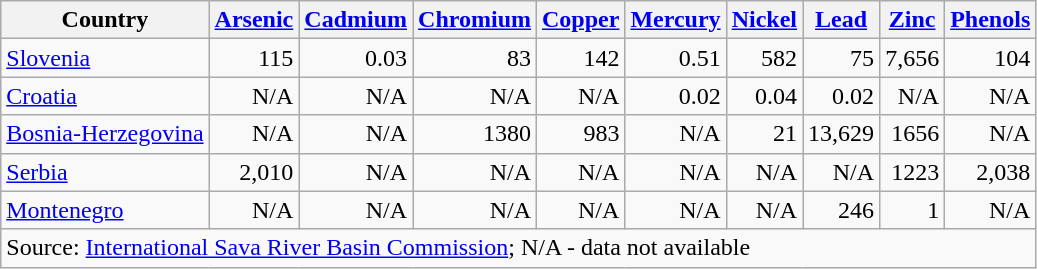<table class="wikitable">
<tr>
<th>Country</th>
<th><a href='#'>Arsenic</a></th>
<th><a href='#'>Cadmium</a></th>
<th><a href='#'>Chromium</a></th>
<th><a href='#'>Copper</a></th>
<th><a href='#'>Mercury</a></th>
<th><a href='#'>Nickel</a></th>
<th><a href='#'>Lead</a></th>
<th><a href='#'>Zinc</a></th>
<th><a href='#'>Phenols</a></th>
</tr>
<tr>
<td><a href='#'>Slovenia</a></td>
<td align=right>115</td>
<td align=right>0.03</td>
<td align=right>83</td>
<td align=right>142</td>
<td align=right>0.51</td>
<td align=right>582</td>
<td align=right>75</td>
<td align=right>7,656</td>
<td align=right>104</td>
</tr>
<tr>
<td><a href='#'>Croatia</a></td>
<td align=right>N/A</td>
<td align=right>N/A</td>
<td align=right>N/A</td>
<td align=right>N/A</td>
<td align=right>0.02 </td>
<td align=right>0.04</td>
<td align=right>0.02</td>
<td align=right>N/A</td>
<td align=right>N/A</td>
</tr>
<tr>
<td><a href='#'>Bosnia-Herzegovina</a></td>
<td align=right>N/A</td>
<td align=right>N/A</td>
<td align=right>1380</td>
<td align="right">983</td>
<td align=right>N/A</td>
<td align=right>21</td>
<td align=right>13,629</td>
<td align=right>1656</td>
<td align="right">N/A</td>
</tr>
<tr>
<td><a href='#'>Serbia</a></td>
<td align=right>2,010</td>
<td align=right>N/A</td>
<td align=right>N/A</td>
<td align=right>N/A</td>
<td align=right>N/A</td>
<td align=right>N/A</td>
<td align=right>N/A</td>
<td align=right>1223</td>
<td align="right">2,038</td>
</tr>
<tr>
<td><a href='#'>Montenegro</a></td>
<td align=right>N/A</td>
<td align=right>N/A</td>
<td align=right>N/A</td>
<td align=right>N/A</td>
<td align=right>N/A</td>
<td align=right>N/A</td>
<td align=right>246</td>
<td align=right>1</td>
<td align=right>N/A</td>
</tr>
<tr>
<td colspan=10>Source: <a href='#'>International Sava River Basin Commission</a>; N/A - data not available</td>
</tr>
</table>
